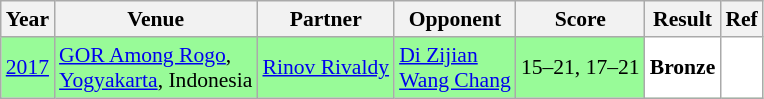<table class="sortable wikitable" style="font-size: 90%">
<tr>
<th>Year</th>
<th>Venue</th>
<th>Partner</th>
<th>Opponent</th>
<th>Score</th>
<th>Result</th>
<th>Ref</th>
</tr>
<tr style="background:#98FB98">
<td align="center"><a href='#'>2017</a></td>
<td align="left"><a href='#'>GOR Among Rogo</a>,<br><a href='#'>Yogyakarta</a>, Indonesia</td>
<td align="left"> <a href='#'>Rinov Rivaldy</a></td>
<td align="left"> <a href='#'>Di Zijian</a><br> <a href='#'>Wang Chang</a></td>
<td align="left">15–21, 17–21</td>
<td style="text-align:left; background:white"> <strong>Bronze</strong></td>
<td style="text-align:center; background:white"></td>
</tr>
</table>
